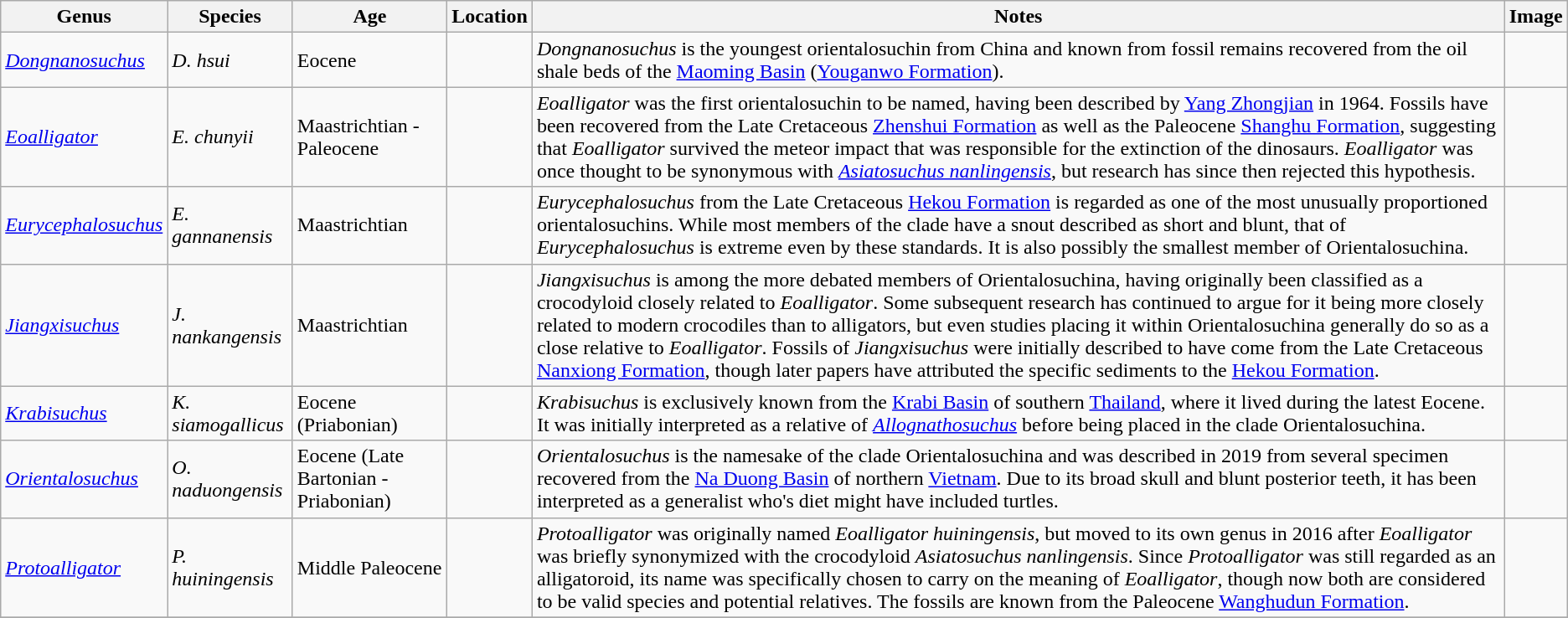<table class="wikitable">
<tr>
<th>Genus</th>
<th>Species</th>
<th>Age</th>
<th>Location</th>
<th>Notes</th>
<th>Image</th>
</tr>
<tr>
<td><em><a href='#'>Dongnanosuchus</a></em></td>
<td><em>D. hsui</em></td>
<td>Eocene</td>
<td></td>
<td><em>Dongnanosuchus</em> is the youngest orientalosuchin from China and known from fossil remains recovered from the oil shale beds of the <a href='#'>Maoming Basin</a> (<a href='#'>Youganwo Formation</a>).</td>
<td></td>
</tr>
<tr>
<td><em><a href='#'>Eoalligator</a></em></td>
<td><em>E. chunyii</em></td>
<td>Maastrichtian - Paleocene</td>
<td></td>
<td><em>Eoalligator</em> was the first orientalosuchin to be named, having been described by <a href='#'>Yang Zhongjian</a> in 1964. Fossils have been recovered from the Late Cretaceous <a href='#'>Zhenshui Formation</a> as well as the Paleocene <a href='#'>Shanghu Formation</a>, suggesting that <em>Eoalligator</em> survived the meteor impact that was responsible for the extinction of the dinosaurs. <em>Eoalligator</em> was once thought to be synonymous with <em><a href='#'>Asiatosuchus nanlingensis</a></em>, but research has since then rejected this hypothesis.</td>
<td></td>
</tr>
<tr>
<td><em><a href='#'>Eurycephalosuchus</a></em></td>
<td><em>E. gannanensis</em></td>
<td>Maastrichtian</td>
<td></td>
<td><em>Eurycephalosuchus</em> from the Late Cretaceous <a href='#'>Hekou Formation</a> is regarded as one of the most unusually proportioned orientalosuchins. While most members of the clade have a snout described as short and blunt, that of <em>Eurycephalosuchus</em> is extreme even by these standards. It is also possibly the smallest member of Orientalosuchina.</td>
<td></td>
</tr>
<tr>
<td><em><a href='#'>Jiangxisuchus</a></em></td>
<td><em>J. nankangensis</em></td>
<td>Maastrichtian</td>
<td></td>
<td><em>Jiangxisuchus</em> is among the more debated members of Orientalosuchina, having originally been classified as a crocodyloid closely related to <em>Eoalligator</em>. Some subsequent research has continued to argue for it being more closely related to modern crocodiles than to alligators, but even studies placing it within Orientalosuchina generally do so as a close relative to <em>Eoalligator</em>. Fossils of <em>Jiangxisuchus</em> were initially described to have come from the Late Cretaceous <a href='#'>Nanxiong Formation</a>, though later papers have attributed the specific sediments to the <a href='#'>Hekou Formation</a>.</td>
<td></td>
</tr>
<tr>
<td><em><a href='#'>Krabisuchus</a></em></td>
<td><em>K. siamogallicus</em></td>
<td>Eocene (Priabonian)</td>
<td></td>
<td><em>Krabisuchus</em> is exclusively known from the <a href='#'>Krabi Basin</a> of southern <a href='#'>Thailand</a>, where it lived during the latest Eocene. It was initially interpreted as a relative of <em><a href='#'>Allognathosuchus</a></em> before being placed in the clade Orientalosuchina.</td>
<td></td>
</tr>
<tr>
<td><em><a href='#'>Orientalosuchus</a></em></td>
<td><em>O. naduongensis</em></td>
<td>Eocene (Late Bartonian - Priabonian)</td>
<td></td>
<td><em>Orientalosuchus</em> is the namesake of the clade Orientalosuchina and was described in 2019 from several specimen recovered from the <a href='#'>Na Duong Basin</a> of northern <a href='#'>Vietnam</a>. Due to its broad skull and blunt posterior teeth, it has been interpreted as a generalist who's diet might have included turtles.</td>
<td></td>
</tr>
<tr>
<td><em><a href='#'>Protoalligator</a></em></td>
<td><em>P. huiningensis</em></td>
<td>Middle Paleocene</td>
<td></td>
<td><em>Protoalligator</em> was originally named <em>Eoalligator huiningensis</em>, but moved to its own genus in 2016 after <em>Eoalligator</em> was briefly synonymized with the crocodyloid <em>Asiatosuchus nanlingensis</em>. Since <em>Protoalligator</em> was still regarded as an alligatoroid, its name was specifically chosen to carry on the meaning of <em>Eoalligator</em>, though now both are considered to be valid species and potential relatives. The fossils are known from the Paleocene <a href='#'>Wanghudun Formation</a>.</td>
<td></td>
</tr>
<tr>
</tr>
</table>
